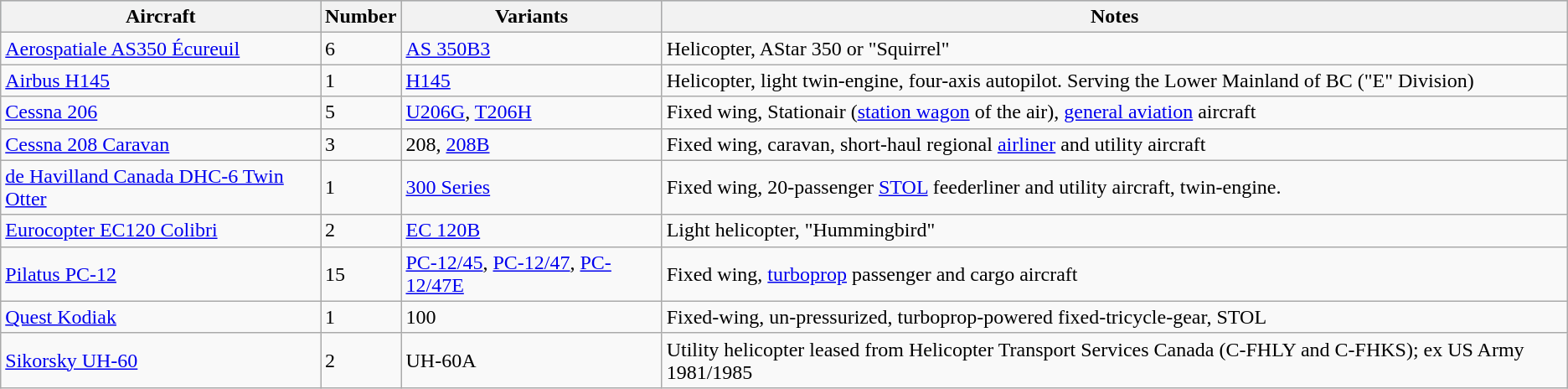<table class="wikitable">
<tr style="background:#aabccc;">
<th>Aircraft</th>
<th>Number</th>
<th>Variants</th>
<th>Notes</th>
</tr>
<tr>
<td><a href='#'>Aerospatiale AS350 Écureuil</a></td>
<td>6</td>
<td><a href='#'>AS 350B3</a></td>
<td>Helicopter, AStar 350 or "Squirrel"</td>
</tr>
<tr>
<td><a href='#'>Airbus H145</a></td>
<td>1</td>
<td><a href='#'>H145</a></td>
<td>Helicopter, light twin-engine, four-axis autopilot. Serving the Lower Mainland of BC ("E" Division)</td>
</tr>
<tr>
<td><a href='#'>Cessna 206</a></td>
<td>5</td>
<td><a href='#'>U206G</a>, <a href='#'>T206H</a></td>
<td>Fixed wing, Stationair (<a href='#'>station wagon</a> of the air), <a href='#'>general aviation</a> aircraft</td>
</tr>
<tr>
<td><a href='#'>Cessna 208 Caravan</a></td>
<td>3</td>
<td>208, <a href='#'>208B</a></td>
<td>Fixed wing, caravan, short-haul regional <a href='#'>airliner</a> and utility aircraft</td>
</tr>
<tr>
<td><a href='#'>de Havilland Canada DHC-6 Twin Otter</a></td>
<td>1</td>
<td><a href='#'>300 Series</a></td>
<td>Fixed wing, 20-passenger <a href='#'>STOL</a> feederliner and utility aircraft, twin-engine.</td>
</tr>
<tr>
<td><a href='#'>Eurocopter EC120 Colibri</a></td>
<td>2</td>
<td><a href='#'>EC 120B</a></td>
<td>Light helicopter, "Hummingbird"</td>
</tr>
<tr>
<td><a href='#'>Pilatus PC-12</a></td>
<td>15</td>
<td><a href='#'>PC-12/45</a>, <a href='#'>PC-12/47</a>, <a href='#'>PC-12/47E</a></td>
<td>Fixed wing, <a href='#'>turboprop</a> passenger and cargo aircraft</td>
</tr>
<tr>
<td><a href='#'>Quest Kodiak</a></td>
<td>1</td>
<td>100</td>
<td>Fixed-wing, un-pressurized, turboprop-powered fixed-tricycle-gear, STOL</td>
</tr>
<tr>
<td><a href='#'>Sikorsky UH-60</a></td>
<td>2</td>
<td>UH-60A</td>
<td>Utility helicopter leased from Helicopter Transport Services Canada (C-FHLY and C-FHKS); ex US Army 1981/1985</td>
</tr>
</table>
